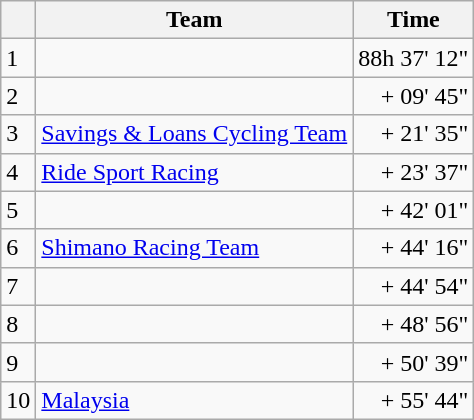<table class=wikitable>
<tr>
<th></th>
<th>Team</th>
<th>Time</th>
</tr>
<tr>
<td>1</td>
<td></td>
<td align=right>88h 37' 12"</td>
</tr>
<tr>
<td>2</td>
<td></td>
<td align=right>+ 09' 45"</td>
</tr>
<tr>
<td>3</td>
<td><a href='#'>Savings & Loans Cycling Team</a></td>
<td align=right>+ 21' 35"</td>
</tr>
<tr>
<td>4</td>
<td><a href='#'>Ride Sport Racing</a></td>
<td align=right>+ 23' 37"</td>
</tr>
<tr>
<td>5</td>
<td></td>
<td align=right>+ 42' 01"</td>
</tr>
<tr>
<td>6</td>
<td><a href='#'>Shimano Racing Team</a></td>
<td align=right>+ 44' 16"</td>
</tr>
<tr>
<td>7</td>
<td></td>
<td align=right>+ 44' 54"</td>
</tr>
<tr>
<td>8</td>
<td></td>
<td align=right>+ 48' 56"</td>
</tr>
<tr>
<td>9</td>
<td></td>
<td align=right>+ 50' 39"</td>
</tr>
<tr>
<td>10</td>
<td><a href='#'>Malaysia</a></td>
<td align=right>+ 55' 44"</td>
</tr>
</table>
